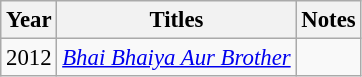<table class="wikitable sortable" style="font-size: 95%;">
<tr>
<th>Year</th>
<th>Titles</th>
<th>Notes</th>
</tr>
<tr>
<td>2012</td>
<td><em><a href='#'>Bhai Bhaiya Aur Brother</a></em></td>
<td></td>
</tr>
</table>
